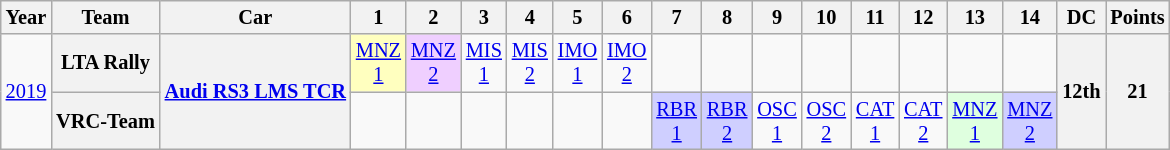<table class="wikitable" style="text-align:center; font-size:85%">
<tr>
<th>Year</th>
<th>Team</th>
<th>Car</th>
<th>1</th>
<th>2</th>
<th>3</th>
<th>4</th>
<th>5</th>
<th>6</th>
<th>7</th>
<th>8</th>
<th>9</th>
<th>10</th>
<th>11</th>
<th>12</th>
<th>13</th>
<th>14</th>
<th>DC</th>
<th>Points</th>
</tr>
<tr>
<td rowspan=2><a href='#'>2019</a></td>
<th>LTA Rally</th>
<th rowspan=2><a href='#'>Audi RS3 LMS TCR</a></th>
<td style="background:#ffffbf;"><a href='#'>MNZ<br>1</a><br></td>
<td style="background:#efcfff;"><a href='#'>MNZ<br>2</a><br></td>
<td style="background:#;"><a href='#'>MIS<br>1</a><br></td>
<td style="background:#;"><a href='#'>MIS<br>2</a><br></td>
<td style="background:#;"><a href='#'>IMO<br>1</a><br></td>
<td style="background:#;"><a href='#'>IMO<br>2</a><br></td>
<td></td>
<td></td>
<td></td>
<td></td>
<td></td>
<td></td>
<td></td>
<td></td>
<th rowspan=2>12th</th>
<th rowspan=2>21</th>
</tr>
<tr>
<th>VRC-Team</th>
<td></td>
<td></td>
<td></td>
<td></td>
<td></td>
<td></td>
<td style="background:#cfcfff;"><a href='#'>RBR<br>1</a><br></td>
<td style="background:#cfcfff;"><a href='#'>RBR<br>2</a><br></td>
<td style="background:#;"><a href='#'>OSC<br>1</a><br></td>
<td style="background:#;"><a href='#'>OSC<br>2</a><br></td>
<td style="background:#;"><a href='#'>CAT<br>1</a><br></td>
<td style="background:#;"><a href='#'>CAT<br>2</a><br></td>
<td style="background:#dfffdf;"><a href='#'>MNZ<br>1</a><br></td>
<td style="background:#cfcfff;"><a href='#'>MNZ<br>2</a><br></td>
</tr>
</table>
